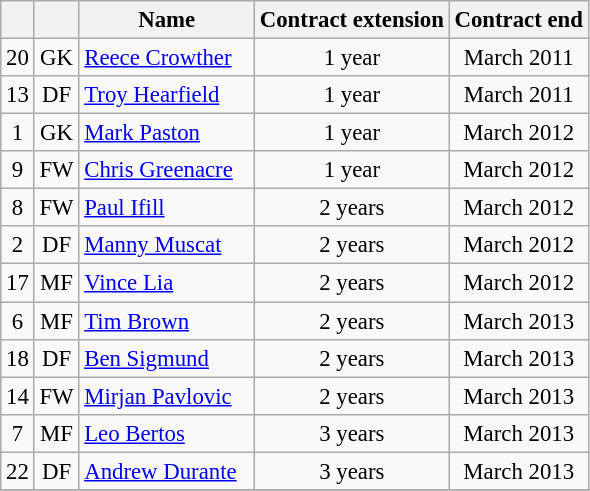<table class="wikitable sortable" style="text-align:center; font-size:95%;">
<tr>
<th></th>
<th></th>
<th width=110>Name</th>
<th>Contract extension</th>
<th>Contract end</th>
</tr>
<tr>
<td>20</td>
<td>GK</td>
<td align=left> <a href='#'>Reece Crowther</a></td>
<td>1 year</td>
<td>March 2011</td>
</tr>
<tr>
<td>13</td>
<td>DF</td>
<td align=left> <a href='#'>Troy Hearfield</a></td>
<td>1 year</td>
<td>March 2011</td>
</tr>
<tr>
<td>1</td>
<td>GK</td>
<td align=left> <a href='#'>Mark Paston</a></td>
<td>1 year</td>
<td>March 2012</td>
</tr>
<tr>
<td>9</td>
<td>FW</td>
<td align=left> <a href='#'>Chris Greenacre</a></td>
<td>1 year</td>
<td>March 2012</td>
</tr>
<tr>
<td>8</td>
<td>FW</td>
<td align=left> <a href='#'>Paul Ifill</a></td>
<td>2 years</td>
<td>March 2012</td>
</tr>
<tr>
<td>2</td>
<td>DF</td>
<td align=left> <a href='#'>Manny Muscat</a></td>
<td>2 years</td>
<td>March 2012</td>
</tr>
<tr>
<td>17</td>
<td>MF</td>
<td align=left> <a href='#'>Vince Lia</a></td>
<td>2 years</td>
<td>March 2012</td>
</tr>
<tr>
<td>6</td>
<td>MF</td>
<td align=left> <a href='#'>Tim Brown</a></td>
<td>2 years</td>
<td>March 2013</td>
</tr>
<tr>
<td>18</td>
<td>DF</td>
<td align=left> <a href='#'>Ben Sigmund</a></td>
<td>2 years</td>
<td>March 2013</td>
</tr>
<tr>
<td>14</td>
<td>FW</td>
<td align=left> <a href='#'>Mirjan Pavlovic</a></td>
<td>2 years</td>
<td>March 2013</td>
</tr>
<tr>
<td>7</td>
<td>MF</td>
<td align=left> <a href='#'>Leo Bertos</a></td>
<td>3 years</td>
<td>March 2013</td>
</tr>
<tr>
<td>22</td>
<td>DF</td>
<td align=left> <a href='#'>Andrew Durante</a></td>
<td>3 years</td>
<td>March 2013</td>
</tr>
<tr>
</tr>
</table>
